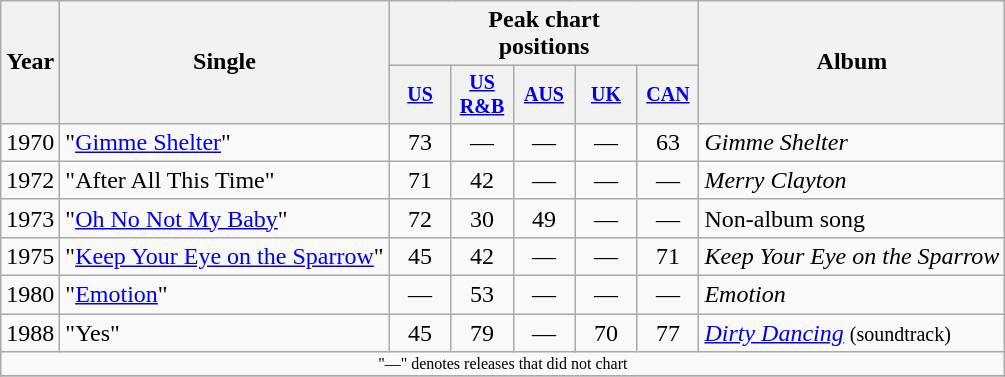<table class="wikitable" style="text-align:center;">
<tr>
<th rowspan="2">Year</th>
<th rowspan="2">Single</th>
<th colspan="5">Peak chart<br>positions</th>
<th rowspan="2">Album</th>
</tr>
<tr style="font-size:smaller;">
<th width="35"><a href='#'>US</a></th>
<th width="35"><a href='#'>US R&B</a></th>
<th width="35"><a href='#'>AUS</a></th>
<th width="35"><a href='#'>UK</a></th>
<th width="35"><a href='#'>CAN</a></th>
</tr>
<tr>
<td>1970</td>
<td align="left">"<a href='#'>Gimme Shelter</a>"</td>
<td>73</td>
<td>—</td>
<td>—</td>
<td>—</td>
<td>63</td>
<td align="left"><em>Gimme Shelter</em></td>
</tr>
<tr>
<td>1972</td>
<td align="left">"After All This Time"</td>
<td>71</td>
<td>42</td>
<td>—</td>
<td>—</td>
<td>—</td>
<td align="left"><em>Merry Clayton</em></td>
</tr>
<tr>
<td>1973</td>
<td align="left">"<a href='#'>Oh No Not My Baby</a>"</td>
<td>72</td>
<td>30</td>
<td>49</td>
<td>—</td>
<td>—</td>
<td align="left">Non-album song</td>
</tr>
<tr>
<td>1975</td>
<td align="left">"<a href='#'>Keep Your Eye on the Sparrow</a>"</td>
<td>45</td>
<td>42</td>
<td>—</td>
<td>—</td>
<td>71</td>
<td align="left"><em>Keep Your Eye on the Sparrow</em></td>
</tr>
<tr>
<td>1980</td>
<td align="left">"<a href='#'>Emotion</a>"</td>
<td>—</td>
<td>53</td>
<td>—</td>
<td>—</td>
<td>—</td>
<td align="left"><em>Emotion</em></td>
</tr>
<tr>
<td>1988</td>
<td align="left">"Yes"</td>
<td>45</td>
<td>79</td>
<td>—</td>
<td>70</td>
<td>77</td>
<td align="left"><em><a href='#'>Dirty Dancing</a></em> <small>(soundtrack)</small></td>
</tr>
<tr>
<td colspan="10" style="font-size:8pt">"—" denotes releases that did not chart</td>
</tr>
<tr>
</tr>
</table>
